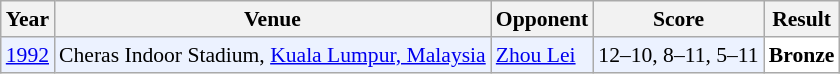<table class="sortable wikitable" style="font-size: 90%;">
<tr>
<th>Year</th>
<th>Venue</th>
<th>Opponent</th>
<th>Score</th>
<th>Result</th>
</tr>
<tr style="background:#ECF2FF">
<td align="center"><a href='#'>1992</a></td>
<td align="left">Cheras Indoor Stadium, <a href='#'>Kuala Lumpur, Malaysia</a></td>
<td align="left"> <a href='#'>Zhou Lei</a></td>
<td align="left">12–10, 8–11, 5–11</td>
<td style="text-align:left; background:white"> <strong>Bronze</strong></td>
</tr>
</table>
